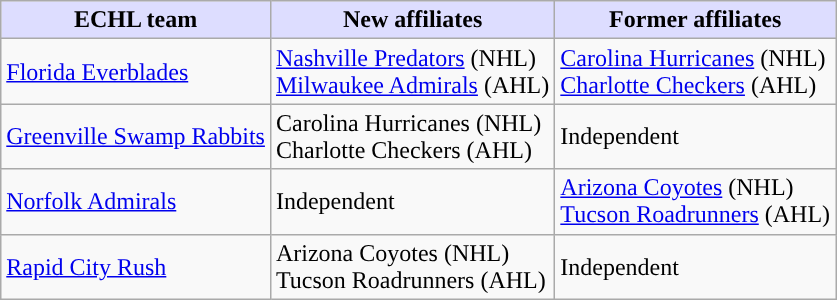<table class="wikitable">
<tr>
<th style="background:#ddf">ECHL team</th>
<th style="background:#ddf">New affiliates</th>
<th style="background:#ddf">Former affiliates</th>
</tr>
<tr>
<td><a href='#'>Florida Everblades</a></td>
<td><a href='#'>Nashville Predators</a> (NHL)<br><a href='#'>Milwaukee Admirals</a> (AHL)</td>
<td><a href='#'>Carolina Hurricanes</a> (NHL)<br><a href='#'>Charlotte Checkers</a> (AHL)</td>
</tr>
<tr>
<td><a href='#'>Greenville Swamp Rabbits</a></td>
<td>Carolina Hurricanes (NHL)<br>Charlotte Checkers (AHL)</td>
<td>Independent</td>
</tr>
<tr>
<td><a href='#'>Norfolk Admirals</a></td>
<td>Independent</td>
<td><a href='#'>Arizona Coyotes</a> (NHL)<br><a href='#'>Tucson Roadrunners</a> (AHL)</td>
</tr>
<tr>
<td><a href='#'>Rapid City Rush</a></td>
<td>Arizona Coyotes (NHL)<br>Tucson Roadrunners (AHL)</td>
<td>Independent</td>
</tr>
</table>
